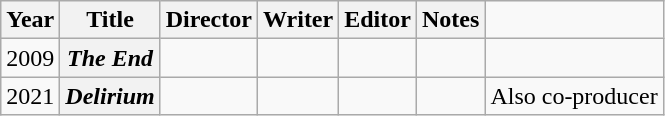<table class="wikitable sortable plainrowheaders">
<tr>
<th scope="col">Year</th>
<th scope="col">Title</th>
<th scope="col">Director</th>
<th scope="col">Writer</th>
<th scope="col">Editor</th>
<th class=unsortable>Notes</th>
</tr>
<tr>
<td>2009</td>
<th scope="row"><em>The End</em></th>
<td></td>
<td></td>
<td></td>
<td></td>
<td></td>
</tr>
<tr>
<td>2021</td>
<th scope="row"><em>Delirium</em></th>
<td></td>
<td></td>
<td></td>
<td></td>
<td>Also co-producer</td>
</tr>
</table>
